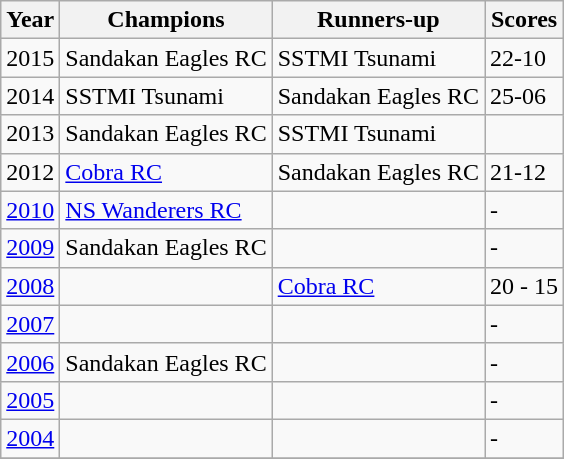<table class="wikitable">
<tr>
<th>Year</th>
<th>Champions</th>
<th>Runners-up</th>
<th>Scores</th>
</tr>
<tr>
<td>2015</td>
<td> Sandakan Eagles RC</td>
<td> SSTMI Tsunami</td>
<td>22-10</td>
</tr>
<tr>
<td>2014</td>
<td> SSTMI Tsunami</td>
<td> Sandakan Eagles RC</td>
<td>25-06</td>
</tr>
<tr>
<td>2013</td>
<td> Sandakan Eagles RC</td>
<td> SSTMI Tsunami</td>
<td></td>
</tr>
<tr t>
<td>2012</td>
<td> <a href='#'>Cobra RC</a></td>
<td> Sandakan Eagles RC</td>
<td>21-12</td>
</tr>
<tr>
<td><a href='#'>2010</a></td>
<td> <a href='#'>NS Wanderers RC</a></td>
<td></td>
<td>-</td>
</tr>
<tr>
<td><a href='#'>2009</a></td>
<td> Sandakan Eagles RC</td>
<td></td>
<td>-</td>
</tr>
<tr>
<td><a href='#'>2008</a></td>
<td></td>
<td> <a href='#'>Cobra RC</a></td>
<td>20 - 15</td>
</tr>
<tr>
<td><a href='#'>2007</a></td>
<td></td>
<td></td>
<td>-</td>
</tr>
<tr>
<td><a href='#'>2006</a></td>
<td> Sandakan Eagles RC</td>
<td></td>
<td>-</td>
</tr>
<tr>
<td><a href='#'>2005</a></td>
<td></td>
<td></td>
<td>-</td>
</tr>
<tr>
<td><a href='#'>2004</a></td>
<td></td>
<td></td>
<td>-</td>
</tr>
<tr>
</tr>
</table>
